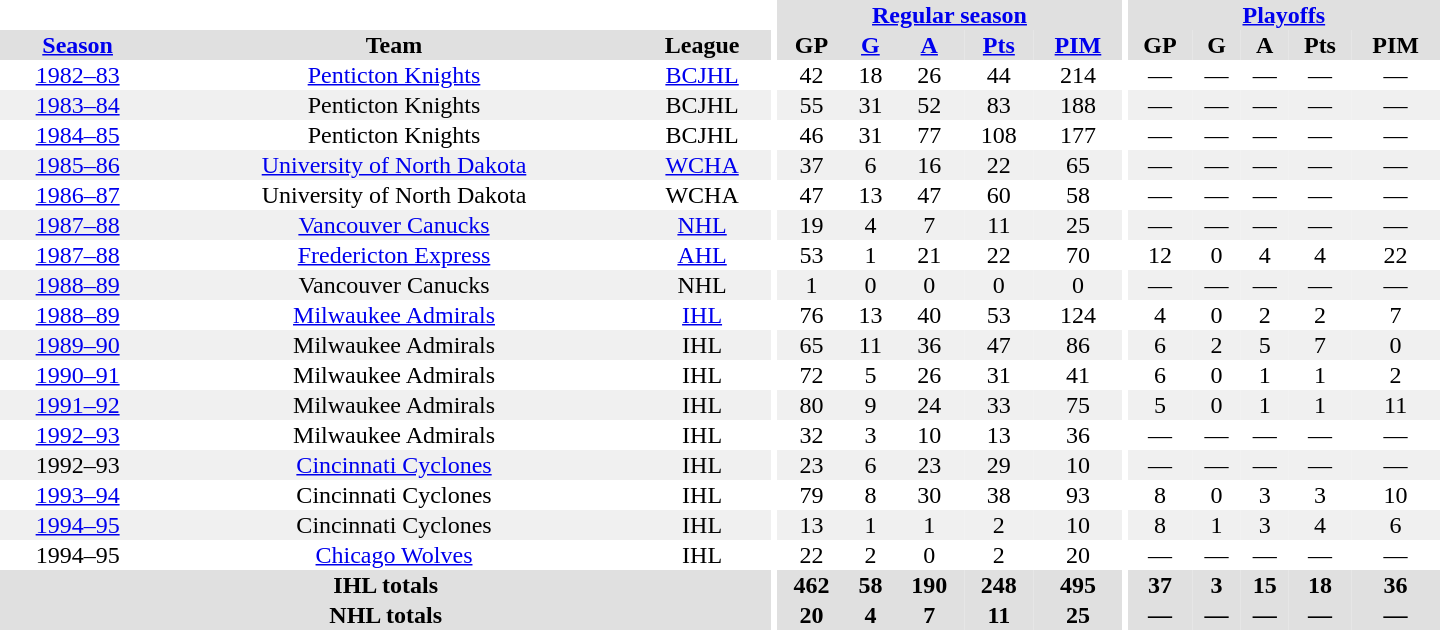<table border="0" cellpadding="1" cellspacing="0" style="text-align:center; width:60em">
<tr bgcolor="#e0e0e0">
<th colspan="3" bgcolor="#ffffff"></th>
<th rowspan="100" bgcolor="#ffffff"></th>
<th colspan="5"><a href='#'>Regular season</a></th>
<th rowspan="100" bgcolor="#ffffff"></th>
<th colspan="5"><a href='#'>Playoffs</a></th>
</tr>
<tr bgcolor="#e0e0e0">
<th><a href='#'>Season</a></th>
<th>Team</th>
<th>League</th>
<th>GP</th>
<th><a href='#'>G</a></th>
<th><a href='#'>A</a></th>
<th><a href='#'>Pts</a></th>
<th><a href='#'>PIM</a></th>
<th>GP</th>
<th>G</th>
<th>A</th>
<th>Pts</th>
<th>PIM</th>
</tr>
<tr>
<td><a href='#'>1982–83</a></td>
<td><a href='#'>Penticton Knights</a></td>
<td><a href='#'>BCJHL</a></td>
<td>42</td>
<td>18</td>
<td>26</td>
<td>44</td>
<td>214</td>
<td>—</td>
<td>—</td>
<td>—</td>
<td>—</td>
<td>—</td>
</tr>
<tr bgcolor="#f0f0f0">
<td><a href='#'>1983–84</a></td>
<td>Penticton Knights</td>
<td>BCJHL</td>
<td>55</td>
<td>31</td>
<td>52</td>
<td>83</td>
<td>188</td>
<td>—</td>
<td>—</td>
<td>—</td>
<td>—</td>
<td>—</td>
</tr>
<tr>
<td><a href='#'>1984–85</a></td>
<td>Penticton Knights</td>
<td>BCJHL</td>
<td>46</td>
<td>31</td>
<td>77</td>
<td>108</td>
<td>177</td>
<td>—</td>
<td>—</td>
<td>—</td>
<td>—</td>
<td>—</td>
</tr>
<tr bgcolor="#f0f0f0">
<td><a href='#'>1985–86</a></td>
<td><a href='#'>University of North Dakota</a></td>
<td><a href='#'>WCHA</a></td>
<td>37</td>
<td>6</td>
<td>16</td>
<td>22</td>
<td>65</td>
<td>—</td>
<td>—</td>
<td>—</td>
<td>—</td>
<td>—</td>
</tr>
<tr>
<td><a href='#'>1986–87</a></td>
<td>University of North Dakota</td>
<td>WCHA</td>
<td>47</td>
<td>13</td>
<td>47</td>
<td>60</td>
<td>58</td>
<td>—</td>
<td>—</td>
<td>—</td>
<td>—</td>
<td>—</td>
</tr>
<tr bgcolor="#f0f0f0">
<td><a href='#'>1987–88</a></td>
<td><a href='#'>Vancouver Canucks</a></td>
<td><a href='#'>NHL</a></td>
<td>19</td>
<td>4</td>
<td>7</td>
<td>11</td>
<td>25</td>
<td>—</td>
<td>—</td>
<td>—</td>
<td>—</td>
<td>—</td>
</tr>
<tr>
<td><a href='#'>1987–88</a></td>
<td><a href='#'>Fredericton Express</a></td>
<td><a href='#'>AHL</a></td>
<td>53</td>
<td>1</td>
<td>21</td>
<td>22</td>
<td>70</td>
<td>12</td>
<td>0</td>
<td>4</td>
<td>4</td>
<td>22</td>
</tr>
<tr bgcolor="#f0f0f0">
<td><a href='#'>1988–89</a></td>
<td>Vancouver Canucks</td>
<td>NHL</td>
<td>1</td>
<td>0</td>
<td>0</td>
<td>0</td>
<td>0</td>
<td>—</td>
<td>—</td>
<td>—</td>
<td>—</td>
<td>—</td>
</tr>
<tr>
<td><a href='#'>1988–89</a></td>
<td><a href='#'>Milwaukee Admirals</a></td>
<td><a href='#'>IHL</a></td>
<td>76</td>
<td>13</td>
<td>40</td>
<td>53</td>
<td>124</td>
<td>4</td>
<td>0</td>
<td>2</td>
<td>2</td>
<td>7</td>
</tr>
<tr bgcolor="#f0f0f0">
<td><a href='#'>1989–90</a></td>
<td>Milwaukee Admirals</td>
<td>IHL</td>
<td>65</td>
<td>11</td>
<td>36</td>
<td>47</td>
<td>86</td>
<td>6</td>
<td>2</td>
<td>5</td>
<td>7</td>
<td>0</td>
</tr>
<tr>
<td><a href='#'>1990–91</a></td>
<td>Milwaukee Admirals</td>
<td>IHL</td>
<td>72</td>
<td>5</td>
<td>26</td>
<td>31</td>
<td>41</td>
<td>6</td>
<td>0</td>
<td>1</td>
<td>1</td>
<td>2</td>
</tr>
<tr bgcolor="#f0f0f0">
<td><a href='#'>1991–92</a></td>
<td>Milwaukee Admirals</td>
<td>IHL</td>
<td>80</td>
<td>9</td>
<td>24</td>
<td>33</td>
<td>75</td>
<td>5</td>
<td>0</td>
<td>1</td>
<td>1</td>
<td>11</td>
</tr>
<tr>
<td><a href='#'>1992–93</a></td>
<td>Milwaukee Admirals</td>
<td>IHL</td>
<td>32</td>
<td>3</td>
<td>10</td>
<td>13</td>
<td>36</td>
<td>—</td>
<td>—</td>
<td>—</td>
<td>—</td>
<td>—</td>
</tr>
<tr bgcolor="#f0f0f0">
<td>1992–93</td>
<td><a href='#'>Cincinnati Cyclones</a></td>
<td>IHL</td>
<td>23</td>
<td>6</td>
<td>23</td>
<td>29</td>
<td>10</td>
<td>—</td>
<td>—</td>
<td>—</td>
<td>—</td>
<td>—</td>
</tr>
<tr>
<td><a href='#'>1993–94</a></td>
<td>Cincinnati Cyclones</td>
<td>IHL</td>
<td>79</td>
<td>8</td>
<td>30</td>
<td>38</td>
<td>93</td>
<td>8</td>
<td>0</td>
<td>3</td>
<td>3</td>
<td>10</td>
</tr>
<tr bgcolor="#f0f0f0">
<td><a href='#'>1994–95</a></td>
<td>Cincinnati Cyclones</td>
<td>IHL</td>
<td>13</td>
<td>1</td>
<td>1</td>
<td>2</td>
<td>10</td>
<td>8</td>
<td>1</td>
<td>3</td>
<td>4</td>
<td>6</td>
</tr>
<tr>
<td>1994–95</td>
<td><a href='#'>Chicago Wolves</a></td>
<td>IHL</td>
<td>22</td>
<td>2</td>
<td>0</td>
<td>2</td>
<td>20</td>
<td>—</td>
<td>—</td>
<td>—</td>
<td>—</td>
<td>—</td>
</tr>
<tr bgcolor="#e0e0e0">
<th colspan="3">IHL totals</th>
<th>462</th>
<th>58</th>
<th>190</th>
<th>248</th>
<th>495</th>
<th>37</th>
<th>3</th>
<th>15</th>
<th>18</th>
<th>36</th>
</tr>
<tr bgcolor="#e0e0e0">
<th colspan="3">NHL totals</th>
<th>20</th>
<th>4</th>
<th>7</th>
<th>11</th>
<th>25</th>
<th>—</th>
<th>—</th>
<th>—</th>
<th>—</th>
<th>—</th>
</tr>
</table>
